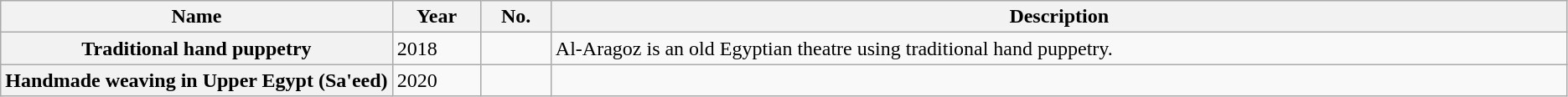<table class="wikitable sortable plainrowheaders">
<tr>
<th style="width:25%">Name</th>
<th>Year</th>
<th>No.</th>
<th class="unsortable">Description</th>
</tr>
<tr>
<th scope="row">Traditional hand puppetry</th>
<td>2018</td>
<td></td>
<td>Al-Aragoz is an old Egyptian theatre using traditional hand puppetry.</td>
</tr>
<tr>
<th scope="row">Handmade weaving in Upper Egypt (Sa'eed)</th>
<td>2020</td>
<td></td>
<td></td>
</tr>
</table>
